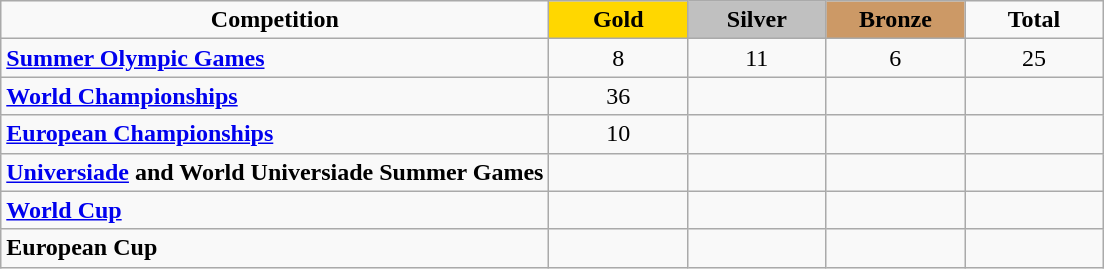<table class="wikitable sortable" style="text-align:center">
<tr>
<td><strong>Competition</strong></td>
<td width=85 align=center bgcolor=gold> <strong>Gold</strong></td>
<td width=85 align=center bgcolor=silver> <strong>Silver</strong></td>
<td width=85 align=center bgcolor=cc9966> <strong>Bronze</strong></td>
<td width=85 align=center><strong>Total</strong></td>
</tr>
<tr>
<td align=left><strong><a href='#'>Summer Olympic Games</a></strong></td>
<td>8</td>
<td>11</td>
<td>6</td>
<td>25</td>
</tr>
<tr>
<td align=left><strong><a href='#'>World Championships</a></strong></td>
<td>36</td>
<td></td>
<td></td>
<td></td>
</tr>
<tr>
<td align=left><strong><a href='#'>European Championships</a></strong></td>
<td>10</td>
<td></td>
<td></td>
<td></td>
</tr>
<tr>
<td align=left><strong><a href='#'>Universiade</a> and World Universiade Summer Games</strong></td>
<td></td>
<td></td>
<td></td>
<td></td>
</tr>
<tr>
<td align=left><strong><a href='#'>World Cup</a></strong></td>
<td></td>
<td></td>
<td></td>
<td></td>
</tr>
<tr>
<td align=left><strong>European Cup</strong></td>
<td></td>
<td></td>
<td></td>
<td></td>
</tr>
</table>
